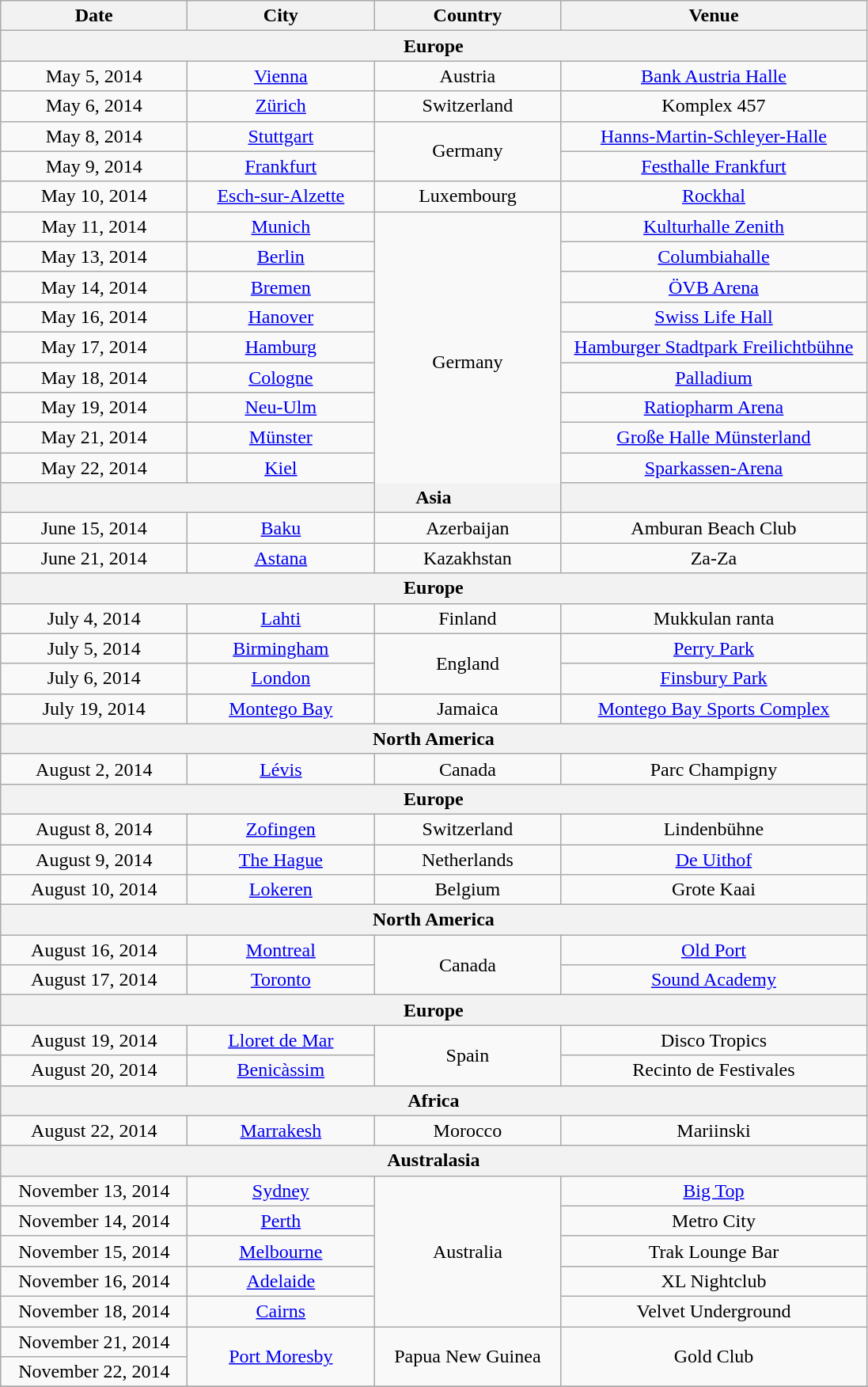<table class="wikitable" style="text-align:center;">
<tr>
<th style="width:150px;">Date</th>
<th style="width:150px;">City</th>
<th style="width:150px;">Country</th>
<th style="width:250px;">Venue</th>
</tr>
<tr>
<th colspan="4">Europe</th>
</tr>
<tr>
<td>May 5, 2014</td>
<td><a href='#'>Vienna</a></td>
<td>Austria</td>
<td><a href='#'>Bank Austria Halle</a></td>
</tr>
<tr>
<td>May 6, 2014</td>
<td><a href='#'>Zürich</a></td>
<td>Switzerland</td>
<td>Komplex 457</td>
</tr>
<tr>
<td>May 8, 2014</td>
<td><a href='#'>Stuttgart</a></td>
<td rowspan="2">Germany</td>
<td><a href='#'>Hanns-Martin-Schleyer-Halle</a></td>
</tr>
<tr>
<td>May 9, 2014</td>
<td><a href='#'>Frankfurt</a></td>
<td><a href='#'>Festhalle Frankfurt</a></td>
</tr>
<tr>
<td>May 10, 2014</td>
<td><a href='#'>Esch-sur-Alzette</a></td>
<td>Luxembourg</td>
<td><a href='#'>Rockhal</a></td>
</tr>
<tr>
<td>May 11, 2014</td>
<td><a href='#'>Munich</a></td>
<td rowspan="10">Germany</td>
<td><a href='#'>Kulturhalle Zenith</a></td>
</tr>
<tr>
<td>May 13, 2014</td>
<td><a href='#'>Berlin</a></td>
<td><a href='#'>Columbiahalle</a></td>
</tr>
<tr>
<td>May 14, 2014</td>
<td><a href='#'>Bremen</a></td>
<td><a href='#'>ÖVB Arena</a></td>
</tr>
<tr>
<td>May 16, 2014</td>
<td><a href='#'>Hanover</a></td>
<td><a href='#'>Swiss Life Hall</a></td>
</tr>
<tr>
<td>May 17, 2014</td>
<td><a href='#'>Hamburg</a></td>
<td><a href='#'>Hamburger Stadtpark Freilichtbühne</a></td>
</tr>
<tr>
<td>May 18, 2014</td>
<td><a href='#'>Cologne</a></td>
<td><a href='#'>Palladium</a></td>
</tr>
<tr>
<td>May 19, 2014</td>
<td><a href='#'>Neu-Ulm</a></td>
<td><a href='#'>Ratiopharm Arena</a></td>
</tr>
<tr>
<td>May 21, 2014</td>
<td><a href='#'>Münster</a></td>
<td><a href='#'>Große Halle Münsterland</a></td>
</tr>
<tr>
<td>May 22, 2014</td>
<td><a href='#'>Kiel</a></td>
<td><a href='#'>Sparkassen-Arena</a></td>
</tr>
<tr>
<th colspan="4">Asia</th>
</tr>
<tr>
<td>June 15, 2014</td>
<td><a href='#'>Baku</a></td>
<td>Azerbaijan</td>
<td>Amburan Beach Club</td>
</tr>
<tr>
<td>June 21, 2014</td>
<td><a href='#'>Astana</a></td>
<td>Kazakhstan</td>
<td>Za-Za</td>
</tr>
<tr>
<th colspan="4">Europe</th>
</tr>
<tr>
<td>July 4, 2014</td>
<td><a href='#'>Lahti</a></td>
<td>Finland</td>
<td>Mukkulan ranta</td>
</tr>
<tr>
<td>July 5, 2014</td>
<td><a href='#'>Birmingham</a></td>
<td rowspan="2">England</td>
<td><a href='#'>Perry Park</a></td>
</tr>
<tr>
<td>July 6, 2014</td>
<td><a href='#'>London</a></td>
<td><a href='#'>Finsbury Park</a></td>
</tr>
<tr>
<td>July 19, 2014</td>
<td><a href='#'>Montego Bay</a></td>
<td>Jamaica</td>
<td><a href='#'>Montego Bay Sports Complex</a></td>
</tr>
<tr>
<th colspan="4">North America</th>
</tr>
<tr>
<td>August 2, 2014</td>
<td><a href='#'>Lévis</a></td>
<td>Canada</td>
<td>Parc Champigny</td>
</tr>
<tr>
<th colspan="4">Europe</th>
</tr>
<tr>
<td>August 8, 2014</td>
<td><a href='#'>Zofingen</a></td>
<td>Switzerland</td>
<td>Lindenbühne</td>
</tr>
<tr>
<td>August 9, 2014</td>
<td><a href='#'>The Hague</a></td>
<td>Netherlands</td>
<td><a href='#'>De Uithof</a></td>
</tr>
<tr>
<td>August 10, 2014</td>
<td><a href='#'>Lokeren</a></td>
<td>Belgium</td>
<td>Grote Kaai</td>
</tr>
<tr>
<th colspan="4">North America</th>
</tr>
<tr>
<td>August 16, 2014</td>
<td><a href='#'>Montreal</a></td>
<td rowspan="2">Canada</td>
<td><a href='#'>Old Port</a></td>
</tr>
<tr>
<td>August 17, 2014</td>
<td><a href='#'>Toronto</a></td>
<td><a href='#'>Sound Academy</a></td>
</tr>
<tr>
<th colspan="4">Europe</th>
</tr>
<tr>
<td>August 19, 2014</td>
<td><a href='#'>Lloret de Mar</a></td>
<td rowspan="2">Spain</td>
<td>Disco Tropics</td>
</tr>
<tr>
<td>August 20, 2014</td>
<td><a href='#'>Benicàssim</a></td>
<td>Recinto de Festivales</td>
</tr>
<tr>
<th colspan="4">Africa</th>
</tr>
<tr>
<td>August 22, 2014</td>
<td><a href='#'>Marrakesh</a></td>
<td>Morocco</td>
<td>Mariinski</td>
</tr>
<tr>
<th colspan="4">Australasia</th>
</tr>
<tr>
<td>November 13, 2014</td>
<td><a href='#'>Sydney</a></td>
<td rowspan="5">Australia</td>
<td><a href='#'>Big Top</a></td>
</tr>
<tr>
<td>November 14, 2014</td>
<td><a href='#'>Perth</a></td>
<td>Metro City</td>
</tr>
<tr>
<td>November 15, 2014</td>
<td><a href='#'>Melbourne</a></td>
<td>Trak Lounge Bar</td>
</tr>
<tr>
<td>November 16, 2014</td>
<td><a href='#'>Adelaide</a></td>
<td>XL Nightclub</td>
</tr>
<tr>
<td>November 18, 2014</td>
<td><a href='#'>Cairns</a></td>
<td>Velvet Underground</td>
</tr>
<tr>
<td>November 21, 2014</td>
<td rowspan="2"><a href='#'>Port Moresby</a></td>
<td rowspan="2">Papua New Guinea</td>
<td rowspan="2">Gold Club</td>
</tr>
<tr>
<td>November 22, 2014</td>
</tr>
<tr>
</tr>
</table>
